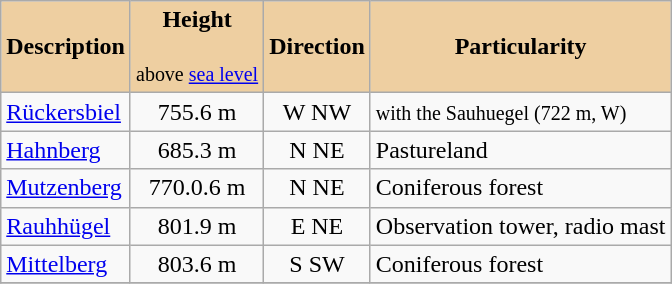<table class="wikitable">
<tr bgcolor="#EECFA1" align="center">
<td><strong>Description</strong></td>
<td><strong>Height</strong> <br><br><small> above <a href='#'>sea level</a> </small></td>
<td><strong>Direction</strong></td>
<td><strong>Particularity</strong></td>
</tr>
<tr>
<td><a href='#'>Rückersbiel</a></td>
<td align="center">755.6 m</td>
<td align="center">W  NW</td>
<td><small> with the Sauhuegel (722 m, W) </small></td>
</tr>
<tr>
<td><a href='#'>Hahnberg</a></td>
<td align="center">685.3 m</td>
<td align="center">N NE</td>
<td>Pastureland</td>
</tr>
<tr>
<td><a href='#'>Mutzenberg</a></td>
<td align="center">770.0.6 m</td>
<td align="center">N NE</td>
<td>Coniferous forest</td>
</tr>
<tr>
<td><a href='#'>Rauhhügel</a></td>
<td align="center">801.9 m</td>
<td align="center">E NE</td>
<td align="center">Observation tower, radio mast</td>
</tr>
<tr>
<td><a href='#'>Mittelberg</a></td>
<td align="center">803.6 m</td>
<td align="center">S SW</td>
<td>Coniferous forest</td>
</tr>
<tr>
</tr>
</table>
